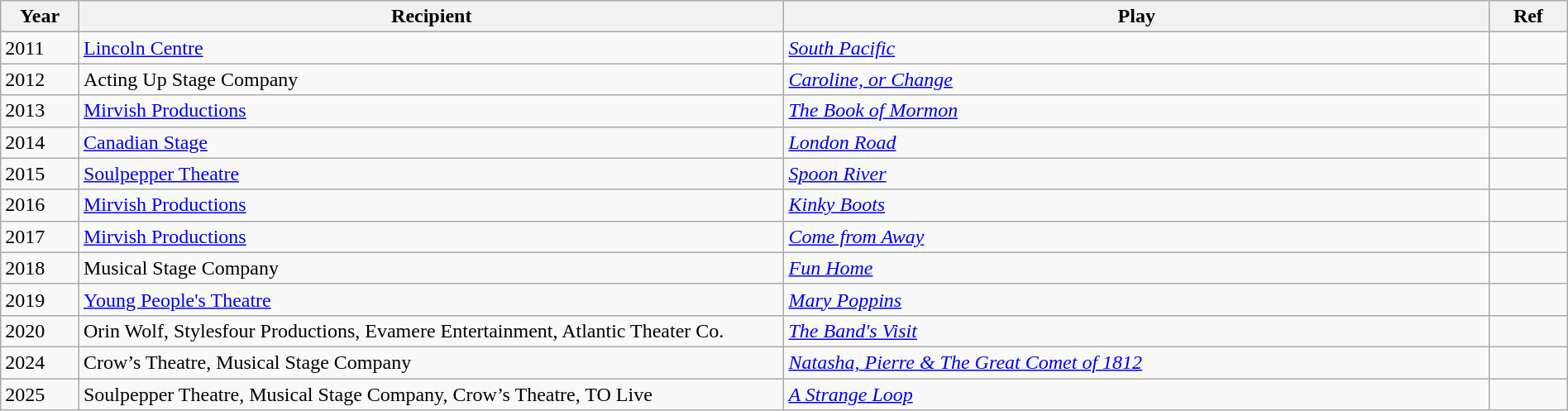<table class = "wikitable sortable" width=100%>
<tr>
<th width=5%>Year</th>
<th width=45%>Recipient</th>
<th width=45%>Play</th>
<th width=5%>Ref</th>
</tr>
<tr>
<td>2011</td>
<td><a href='#'>Lincoln Centre</a></td>
<td><em><a href='#'>South Pacific</a></em></td>
<td></td>
</tr>
<tr>
<td>2012</td>
<td>Acting Up Stage Company</td>
<td><em><a href='#'>Caroline, or Change</a></em></td>
<td></td>
</tr>
<tr>
<td>2013</td>
<td><a href='#'>Mirvish Productions</a></td>
<td><em><a href='#'>The Book of Mormon</a></em></td>
<td></td>
</tr>
<tr>
<td>2014</td>
<td><a href='#'>Canadian Stage</a></td>
<td><em><a href='#'>London Road</a></em></td>
<td></td>
</tr>
<tr>
<td>2015</td>
<td><a href='#'>Soulpepper Theatre</a></td>
<td><em><a href='#'>Spoon River</a></em></td>
<td></td>
</tr>
<tr>
<td>2016</td>
<td><a href='#'>Mirvish Productions</a></td>
<td><em><a href='#'>Kinky Boots</a></em></td>
<td></td>
</tr>
<tr>
<td>2017</td>
<td><a href='#'>Mirvish Productions</a></td>
<td><em><a href='#'>Come from Away</a></em></td>
<td></td>
</tr>
<tr>
<td>2018</td>
<td>Musical Stage Company</td>
<td><em><a href='#'>Fun Home</a></em></td>
<td></td>
</tr>
<tr>
<td>2019</td>
<td><a href='#'>Young People's Theatre</a></td>
<td><em><a href='#'>Mary Poppins</a></em></td>
<td></td>
</tr>
<tr>
<td>2020</td>
<td>Orin Wolf, Stylesfour Productions, Evamere Entertainment, Atlantic Theater Co.</td>
<td><em><a href='#'>The Band's Visit</a></em></td>
<td></td>
</tr>
<tr>
<td>2024</td>
<td>Crow’s Theatre, Musical Stage Company</td>
<td><em><a href='#'>Natasha, Pierre & The Great Comet of 1812</a></em></td>
<td></td>
</tr>
<tr>
<td>2025</td>
<td>Soulpepper Theatre, Musical Stage Company, Crow’s Theatre, TO Live</td>
<td><em><a href='#'>A Strange Loop</a></em></td>
<td></td>
</tr>
</table>
